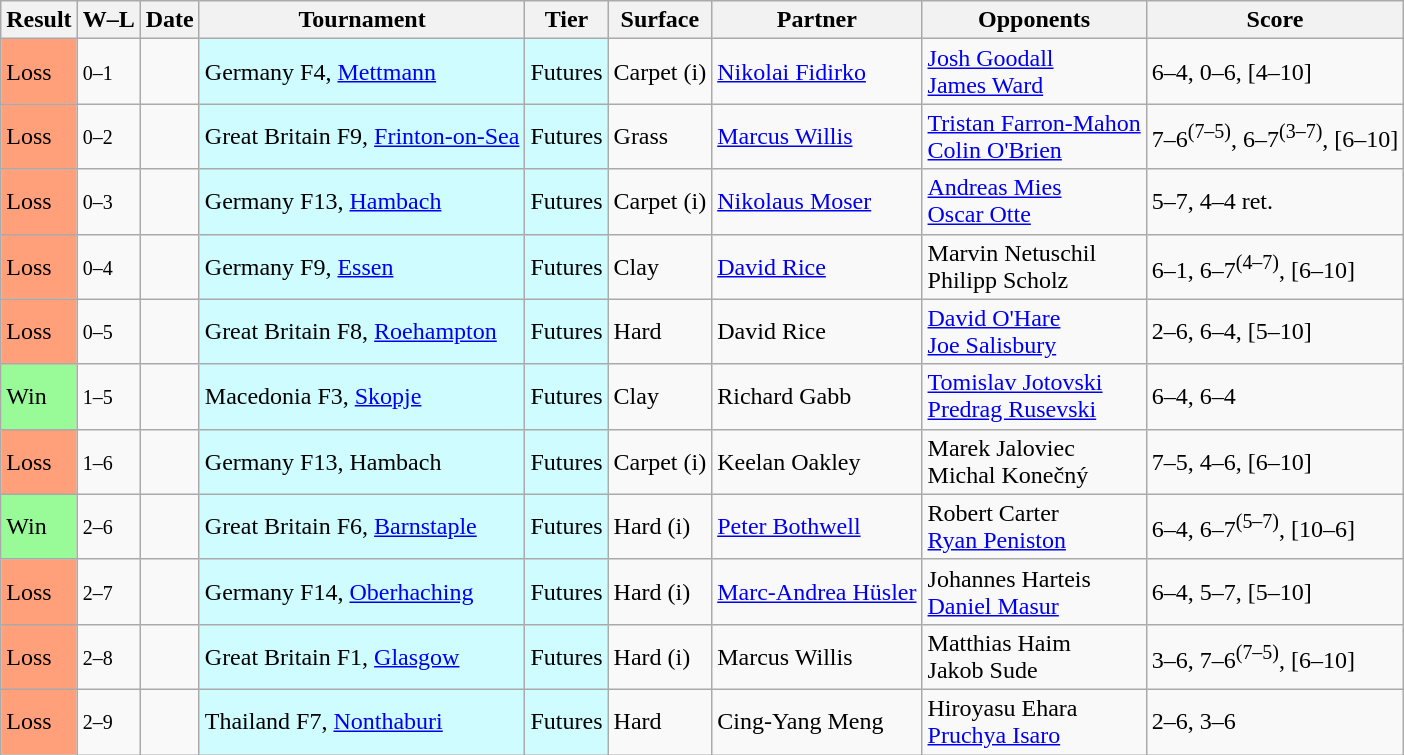<table class="sortable wikitable">
<tr>
<th>Result</th>
<th class="unsortable">W–L</th>
<th>Date</th>
<th>Tournament</th>
<th>Tier</th>
<th>Surface</th>
<th>Partner</th>
<th>Opponents</th>
<th class="unsortable">Score</th>
</tr>
<tr>
<td bgcolor=FFA07A>Loss</td>
<td><small>0–1</small></td>
<td></td>
<td style="background:#cffcff;">Germany F4, <a href='#'>Mettmann</a></td>
<td style="background:#cffcff;">Futures</td>
<td>Carpet (i)</td>
<td> <a href='#'>Nikolai Fidirko</a></td>
<td> <a href='#'>Josh Goodall</a><br> <a href='#'>James Ward</a></td>
<td>6–4, 0–6, [4–10]</td>
</tr>
<tr>
<td bgcolor=FFA07A>Loss</td>
<td><small>0–2</small></td>
<td></td>
<td style="background:#cffcff;">Great Britain F9, <a href='#'>Frinton-on-Sea</a></td>
<td style="background:#cffcff;">Futures</td>
<td>Grass</td>
<td> <a href='#'>Marcus Willis</a></td>
<td> <a href='#'>Tristan Farron-Mahon</a><br> <a href='#'>Colin O'Brien</a></td>
<td>7–6<sup>(7–5)</sup>, 6–7<sup>(3–7)</sup>, [6–10]</td>
</tr>
<tr>
<td bgcolor=FFA07A>Loss</td>
<td><small>0–3</small></td>
<td></td>
<td style="background:#cffcff;">Germany F13, <a href='#'>Hambach</a></td>
<td style="background:#cffcff;">Futures</td>
<td>Carpet (i)</td>
<td> <a href='#'>Nikolaus Moser</a></td>
<td> <a href='#'>Andreas Mies</a><br> <a href='#'>Oscar Otte</a></td>
<td>5–7, 4–4 ret.</td>
</tr>
<tr>
<td bgcolor=FFA07A>Loss</td>
<td><small>0–4</small></td>
<td></td>
<td style="background:#cffcff;">Germany F9, <a href='#'>Essen</a></td>
<td style="background:#cffcff;">Futures</td>
<td>Clay</td>
<td> <a href='#'>David Rice</a></td>
<td> Marvin Netuschil<br> Philipp Scholz</td>
<td>6–1, 6–7<sup>(4–7)</sup>, [6–10]</td>
</tr>
<tr>
<td bgcolor=FFA07A>Loss</td>
<td><small>0–5</small></td>
<td></td>
<td style="background:#cffcff;">Great Britain F8, <a href='#'>Roehampton</a></td>
<td style="background:#cffcff;">Futures</td>
<td>Hard</td>
<td> David Rice</td>
<td> <a href='#'>David O'Hare</a><br> <a href='#'>Joe Salisbury</a></td>
<td>2–6, 6–4, [5–10]</td>
</tr>
<tr>
<td bgcolor=98FB98>Win</td>
<td><small>1–5</small></td>
<td></td>
<td style="background:#cffcff;">Macedonia F3, <a href='#'>Skopje</a></td>
<td style="background:#cffcff;">Futures</td>
<td>Clay</td>
<td> Richard Gabb</td>
<td> <a href='#'>Tomislav Jotovski</a><br> <a href='#'>Predrag Rusevski</a></td>
<td>6–4, 6–4</td>
</tr>
<tr>
<td bgcolor=FFA07A>Loss</td>
<td><small>1–6</small></td>
<td></td>
<td style="background:#cffcff;">Germany F13, Hambach</td>
<td style="background:#cffcff;">Futures</td>
<td>Carpet (i)</td>
<td> Keelan Oakley</td>
<td> Marek Jaloviec<br> Michal Konečný</td>
<td>7–5, 4–6, [6–10]</td>
</tr>
<tr>
<td bgcolor=98FB98>Win</td>
<td><small>2–6</small></td>
<td></td>
<td style="background:#cffcff;">Great Britain F6, <a href='#'>Barnstaple</a></td>
<td style="background:#cffcff;">Futures</td>
<td>Hard (i)</td>
<td> <a href='#'>Peter Bothwell</a></td>
<td> Robert Carter<br> <a href='#'>Ryan Peniston</a></td>
<td>6–4, 6–7<sup>(5–7)</sup>, [10–6]</td>
</tr>
<tr>
<td bgcolor=FFA07A>Loss</td>
<td><small>2–7</small></td>
<td></td>
<td style="background:#cffcff;">Germany F14, <a href='#'>Oberhaching</a></td>
<td style="background:#cffcff;">Futures</td>
<td>Hard (i)</td>
<td> <a href='#'>Marc-Andrea Hüsler</a></td>
<td> Johannes Harteis<br> <a href='#'>Daniel Masur</a></td>
<td>6–4, 5–7, [5–10]</td>
</tr>
<tr>
<td bgcolor=FFA07A>Loss</td>
<td><small>2–8</small></td>
<td></td>
<td style="background:#cffcff;">Great Britain F1, <a href='#'>Glasgow</a></td>
<td style="background:#cffcff;">Futures</td>
<td>Hard (i)</td>
<td> Marcus Willis</td>
<td> Matthias Haim<br> Jakob Sude</td>
<td>3–6, 7–6<sup>(7–5)</sup>, [6–10]</td>
</tr>
<tr>
<td bgcolor=FFA07A>Loss</td>
<td><small>2–9</small></td>
<td></td>
<td style="background:#cffcff;">Thailand F7, <a href='#'>Nonthaburi</a></td>
<td style="background:#cffcff;">Futures</td>
<td>Hard</td>
<td> Cing-Yang Meng</td>
<td> Hiroyasu Ehara<br> <a href='#'>Pruchya Isaro</a></td>
<td>2–6, 3–6</td>
</tr>
</table>
